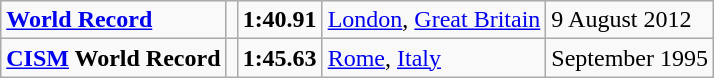<table class="wikitable">
<tr>
<td><strong><a href='#'>World Record</a></strong></td>
<td></td>
<td><strong>1:40.91</strong></td>
<td><a href='#'>London</a>, <a href='#'>Great Britain</a></td>
<td>9 August 2012</td>
</tr>
<tr>
<td><strong><a href='#'>CISM</a> World Record</strong></td>
<td></td>
<td><strong>1:45.63</strong></td>
<td><a href='#'>Rome</a>, <a href='#'>Italy</a></td>
<td>September 1995</td>
</tr>
</table>
